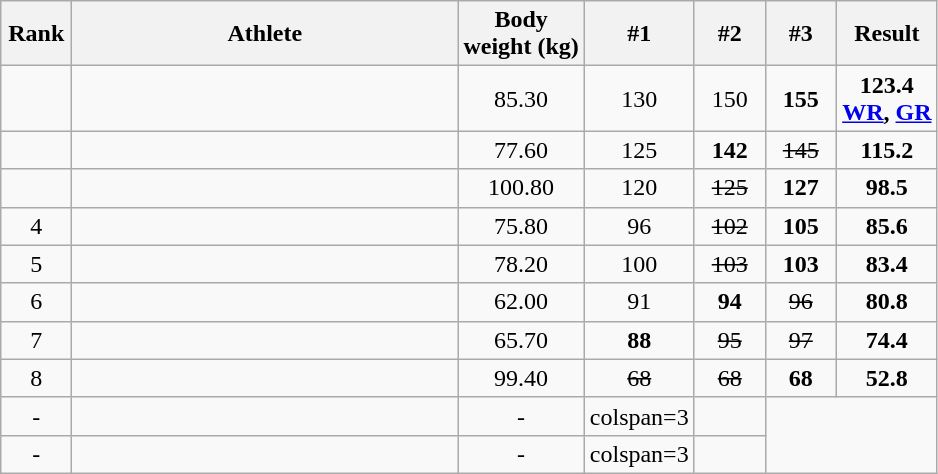<table class = "wikitable sortable" style="text-align:center;">
<tr>
<th width=40>Rank</th>
<th width=250>Athlete</th>
<th>Body<br>weight (kg)</th>
<th width=40 class="unsortable">#1</th>
<th width=40 class="unsortable">#2</th>
<th width=40 class="unsortable">#3</th>
<th width=60>Result</th>
</tr>
<tr>
<td></td>
<td align=left></td>
<td>85.30</td>
<td>130</td>
<td>150</td>
<td><strong>155</strong></td>
<td><strong>123.4 <br><a href='#'>WR</a>, <a href='#'>GR</a><br></strong></td>
</tr>
<tr>
<td></td>
<td align=left></td>
<td>77.60</td>
<td>125</td>
<td><strong>142</strong></td>
<td><s>145</s></td>
<td><strong>115.2</strong></td>
</tr>
<tr>
<td></td>
<td align=left></td>
<td>100.80</td>
<td>120</td>
<td><s>125</s></td>
<td><strong>127</strong></td>
<td><strong>98.5</strong></td>
</tr>
<tr>
<td>4</td>
<td align=left></td>
<td>75.80</td>
<td>96</td>
<td><s>102</s></td>
<td><strong>105</strong></td>
<td><strong>85.6</strong></td>
</tr>
<tr>
<td>5</td>
<td align=left></td>
<td>78.20</td>
<td>100</td>
<td><s>103</s></td>
<td><strong>103</strong></td>
<td><strong>83.4</strong></td>
</tr>
<tr>
<td>6</td>
<td align=left></td>
<td>62.00</td>
<td>91</td>
<td><strong>94</strong></td>
<td><s>96</s></td>
<td><strong>80.8</strong></td>
</tr>
<tr>
<td>7</td>
<td align=left></td>
<td>65.70</td>
<td><strong>88</strong></td>
<td><s>95</s></td>
<td><s>97</s></td>
<td><strong>74.4</strong></td>
</tr>
<tr>
<td>8</td>
<td align=left></td>
<td>99.40</td>
<td><s>68</s></td>
<td><s>68</s></td>
<td><strong>68</strong></td>
<td><strong>52.8</strong></td>
</tr>
<tr>
<td>-</td>
<td align="left"></td>
<td>-</td>
<td>colspan=3 </td>
<td><strong></strong></td>
</tr>
<tr>
<td>-</td>
<td align="left"></td>
<td>-</td>
<td>colspan=3 </td>
<td><strong></strong></td>
</tr>
</table>
